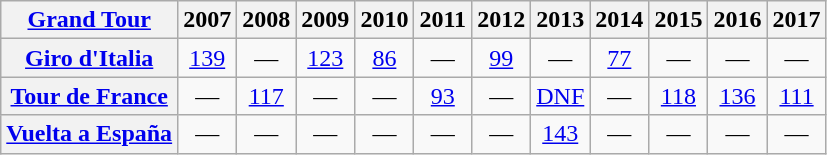<table class="wikitable plainrowheaders">
<tr>
<th scope="col"><a href='#'>Grand Tour</a></th>
<th scope="col">2007</th>
<th scope="col">2008</th>
<th scope="col">2009</th>
<th scope="col">2010</th>
<th scope="col">2011</th>
<th scope="col">2012</th>
<th scope="col">2013</th>
<th scope="col">2014</th>
<th scope="col">2015</th>
<th scope="col">2016</th>
<th scope="col">2017</th>
</tr>
<tr style="text-align:center;">
<th scope="row"> <a href='#'>Giro d'Italia</a></th>
<td><a href='#'>139</a></td>
<td>—</td>
<td><a href='#'>123</a></td>
<td><a href='#'>86</a></td>
<td>—</td>
<td><a href='#'>99</a></td>
<td>—</td>
<td><a href='#'>77</a></td>
<td>—</td>
<td>—</td>
<td>—</td>
</tr>
<tr style="text-align:center;">
<th scope="row"> <a href='#'>Tour de France</a></th>
<td>—</td>
<td><a href='#'>117</a></td>
<td>—</td>
<td>—</td>
<td><a href='#'>93</a></td>
<td>—</td>
<td><a href='#'>DNF</a></td>
<td>—</td>
<td><a href='#'>118</a></td>
<td><a href='#'>136</a></td>
<td><a href='#'>111</a></td>
</tr>
<tr style="text-align:center;">
<th scope="row"> <a href='#'>Vuelta a España</a></th>
<td>—</td>
<td>—</td>
<td>—</td>
<td>—</td>
<td>—</td>
<td>—</td>
<td><a href='#'>143</a></td>
<td>—</td>
<td>—</td>
<td>—</td>
<td>—</td>
</tr>
</table>
